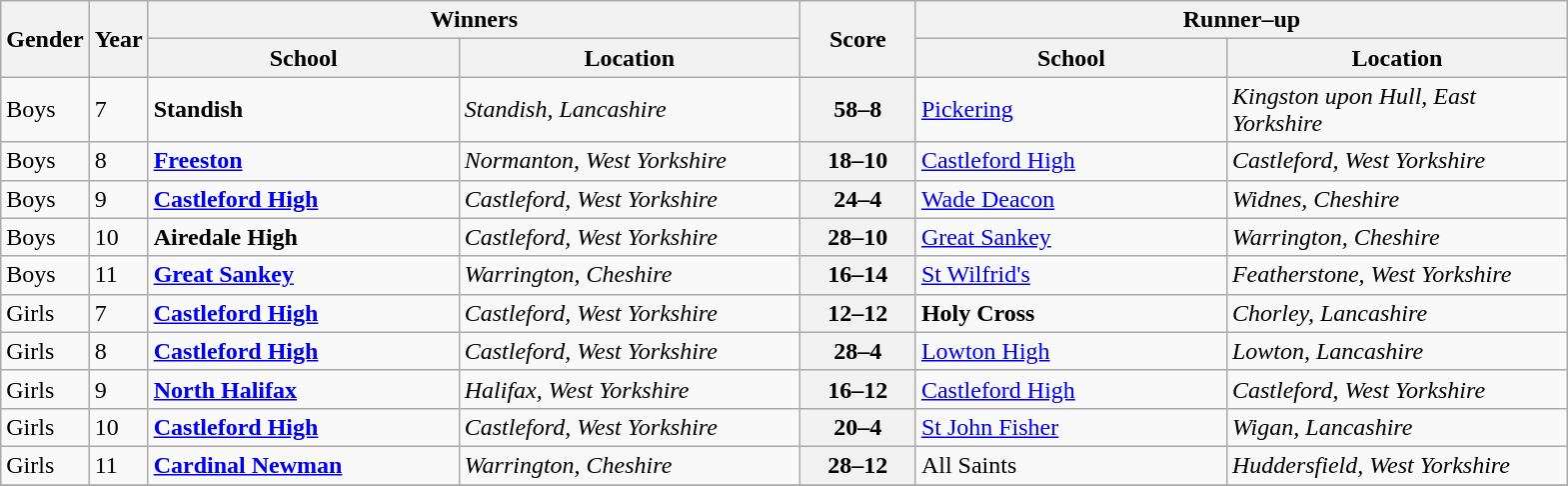<table class="wikitable" style="text-align:left;">
<tr>
<th width=20 rowspan=2>Gender</th>
<th width=20 rowspan=2>Year</th>
<th colspan=2>Winners</th>
<th width=70 rowspan=2>Score</th>
<th colspan=2>Runner–up</th>
</tr>
<tr>
<th width=200>School</th>
<th width=220>Location</th>
<th width=200>School</th>
<th width=220>Location</th>
</tr>
<tr>
<td>Boys</td>
<td>7</td>
<td><strong>Standish</strong></td>
<td><em>Standish, Lancashire</em></td>
<th text-align:center>58–8</th>
<td><a href='#'>Pickering</a></td>
<td><em>Kingston upon Hull, East Yorkshire</em></td>
</tr>
<tr>
<td>Boys</td>
<td>8</td>
<td><strong><a href='#'>Freeston</a></strong></td>
<td><em>Normanton, West Yorkshire</em></td>
<th text-align:center>18–10</th>
<td><a href='#'>Castleford High</a></td>
<td><em>Castleford, West Yorkshire</em></td>
</tr>
<tr>
<td>Boys</td>
<td>9</td>
<td><strong><a href='#'>Castleford High</a></strong></td>
<td><em>Castleford, West Yorkshire</em></td>
<th text-align:center>24–4</th>
<td><a href='#'>Wade Deacon</a></td>
<td><em>Widnes, Cheshire</em></td>
</tr>
<tr>
<td>Boys</td>
<td>10</td>
<td><strong>Airedale High</strong></td>
<td><em>Castleford, West Yorkshire</em></td>
<th text-align:center>28–10</th>
<td><a href='#'>Great Sankey</a></td>
<td><em>Warrington, Cheshire</em></td>
</tr>
<tr>
<td>Boys</td>
<td>11</td>
<td><strong><a href='#'>Great Sankey</a></strong></td>
<td><em>Warrington, Cheshire</em></td>
<th text-align:center>16–14</th>
<td><a href='#'>St Wilfrid's</a></td>
<td><em>Featherstone, West Yorkshire</em></td>
</tr>
<tr>
<td>Girls</td>
<td>7</td>
<td><strong><a href='#'>Castleford High</a></strong></td>
<td><em>Castleford, West Yorkshire</em></td>
<th text-align:center>12–12<br></th>
<td><strong>Holy Cross</strong></td>
<td><em>Chorley, Lancashire</em></td>
</tr>
<tr>
<td>Girls</td>
<td>8</td>
<td><strong><a href='#'>Castleford High</a></strong></td>
<td><em>Castleford, West Yorkshire</em></td>
<th text-align:center>28–4</th>
<td><a href='#'>Lowton High</a></td>
<td><em>Lowton, Lancashire</em></td>
</tr>
<tr>
<td>Girls</td>
<td>9</td>
<td><strong><a href='#'>North Halifax</a></strong></td>
<td><em>Halifax, West Yorkshire</em></td>
<th text-align:center>16–12</th>
<td><a href='#'>Castleford High</a></td>
<td><em>Castleford, West Yorkshire</em></td>
</tr>
<tr>
<td>Girls</td>
<td>10</td>
<td><strong><a href='#'>Castleford High</a></strong></td>
<td><em>Castleford, West Yorkshire</em></td>
<th text-align:center>20–4</th>
<td><a href='#'>St John Fisher</a></td>
<td><em>Wigan, Lancashire</em></td>
</tr>
<tr>
<td>Girls</td>
<td>11</td>
<td><strong><a href='#'>Cardinal Newman</a></strong></td>
<td><em>Warrington, Cheshire</em></td>
<th text-align:center>28–12</th>
<td>All Saints</td>
<td><em>Huddersfield, West Yorkshire</em></td>
</tr>
<tr>
</tr>
</table>
